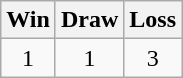<table class="wikitable">
<tr>
<th>Win</th>
<th>Draw</th>
<th>Loss</th>
</tr>
<tr>
<td align="center">1</td>
<td align="center">1</td>
<td align="center">3</td>
</tr>
</table>
